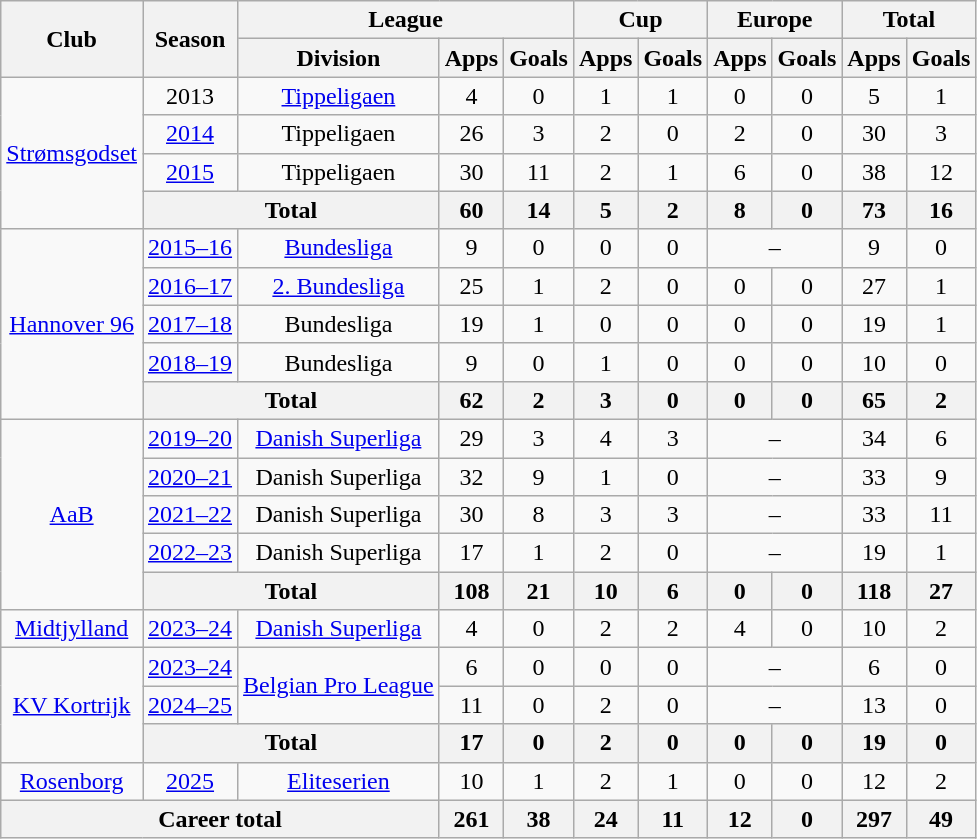<table class="wikitable" style="text-align:center">
<tr>
<th rowspan="2">Club</th>
<th rowspan="2">Season</th>
<th colspan="3">League</th>
<th colspan="2">Cup</th>
<th colspan="2">Europe</th>
<th colspan="2">Total</th>
</tr>
<tr>
<th>Division</th>
<th>Apps</th>
<th>Goals</th>
<th>Apps</th>
<th>Goals</th>
<th>Apps</th>
<th>Goals</th>
<th>Apps</th>
<th>Goals</th>
</tr>
<tr>
<td rowspan="4"><a href='#'>Strømsgodset</a></td>
<td>2013</td>
<td><a href='#'>Tippeligaen</a></td>
<td>4</td>
<td>0</td>
<td>1</td>
<td>1</td>
<td>0</td>
<td>0</td>
<td>5</td>
<td>1</td>
</tr>
<tr>
<td><a href='#'>2014</a></td>
<td>Tippeligaen</td>
<td>26</td>
<td>3</td>
<td>2</td>
<td>0</td>
<td>2</td>
<td>0</td>
<td>30</td>
<td>3</td>
</tr>
<tr>
<td><a href='#'>2015</a></td>
<td>Tippeligaen</td>
<td>30</td>
<td>11</td>
<td>2</td>
<td>1</td>
<td>6</td>
<td>0</td>
<td>38</td>
<td>12</td>
</tr>
<tr>
<th colspan="2">Total</th>
<th>60</th>
<th>14</th>
<th>5</th>
<th>2</th>
<th>8</th>
<th>0</th>
<th>73</th>
<th>16</th>
</tr>
<tr>
<td rowspan="5"><a href='#'>Hannover 96</a></td>
<td><a href='#'>2015–16</a></td>
<td><a href='#'>Bundesliga</a></td>
<td>9</td>
<td>0</td>
<td>0</td>
<td>0</td>
<td colspan="2">–</td>
<td>9</td>
<td>0</td>
</tr>
<tr>
<td><a href='#'>2016–17</a></td>
<td><a href='#'>2. Bundesliga</a></td>
<td>25</td>
<td>1</td>
<td>2</td>
<td>0</td>
<td>0</td>
<td>0</td>
<td>27</td>
<td>1</td>
</tr>
<tr>
<td><a href='#'>2017–18</a></td>
<td>Bundesliga</td>
<td>19</td>
<td>1</td>
<td>0</td>
<td>0</td>
<td>0</td>
<td>0</td>
<td>19</td>
<td>1</td>
</tr>
<tr>
<td><a href='#'>2018–19</a></td>
<td>Bundesliga</td>
<td>9</td>
<td>0</td>
<td>1</td>
<td>0</td>
<td>0</td>
<td>0</td>
<td>10</td>
<td>0</td>
</tr>
<tr>
<th colspan="2">Total</th>
<th>62</th>
<th>2</th>
<th>3</th>
<th>0</th>
<th>0</th>
<th>0</th>
<th>65</th>
<th>2</th>
</tr>
<tr>
<td rowspan="5"><a href='#'>AaB</a></td>
<td><a href='#'>2019–20</a></td>
<td><a href='#'>Danish Superliga</a></td>
<td>29</td>
<td>3</td>
<td>4</td>
<td>3</td>
<td colspan=2>–</td>
<td>34</td>
<td>6</td>
</tr>
<tr>
<td><a href='#'>2020–21</a></td>
<td>Danish Superliga</td>
<td>32</td>
<td>9</td>
<td>1</td>
<td>0</td>
<td colspan=2>–</td>
<td>33</td>
<td>9</td>
</tr>
<tr>
<td><a href='#'>2021–22</a></td>
<td>Danish Superliga</td>
<td>30</td>
<td>8</td>
<td>3</td>
<td>3</td>
<td colspan=2>–</td>
<td>33</td>
<td>11</td>
</tr>
<tr>
<td><a href='#'>2022–23</a></td>
<td>Danish Superliga</td>
<td>17</td>
<td>1</td>
<td>2</td>
<td>0</td>
<td colspan=2>–</td>
<td>19</td>
<td>1</td>
</tr>
<tr>
<th colspan="2">Total</th>
<th>108</th>
<th>21</th>
<th>10</th>
<th>6</th>
<th>0</th>
<th>0</th>
<th>118</th>
<th>27</th>
</tr>
<tr>
<td rowspan="1"><a href='#'>Midtjylland</a></td>
<td><a href='#'>2023–24</a></td>
<td><a href='#'>Danish Superliga</a></td>
<td>4</td>
<td>0</td>
<td>2</td>
<td>2</td>
<td>4</td>
<td>0</td>
<td>10</td>
<td>2</td>
</tr>
<tr>
<td rowspan="3"><a href='#'>KV Kortrijk</a></td>
<td><a href='#'>2023–24</a></td>
<td rowspan="2"><a href='#'>Belgian Pro League</a></td>
<td>6</td>
<td>0</td>
<td>0</td>
<td>0</td>
<td colspan=2>–</td>
<td>6</td>
<td>0</td>
</tr>
<tr>
<td><a href='#'>2024–25</a></td>
<td>11</td>
<td>0</td>
<td>2</td>
<td>0</td>
<td colspan=2>–</td>
<td>13</td>
<td>0</td>
</tr>
<tr>
<th colspan="2">Total</th>
<th>17</th>
<th>0</th>
<th>2</th>
<th>0</th>
<th>0</th>
<th>0</th>
<th>19</th>
<th>0</th>
</tr>
<tr>
<td rowspan="1"><a href='#'>Rosenborg</a></td>
<td><a href='#'>2025</a></td>
<td><a href='#'>Eliteserien</a></td>
<td>10</td>
<td>1</td>
<td>2</td>
<td>1</td>
<td>0</td>
<td>0</td>
<td>12</td>
<td>2</td>
</tr>
<tr>
<th colspan="3">Career total</th>
<th>261</th>
<th>38</th>
<th>24</th>
<th>11</th>
<th>12</th>
<th>0</th>
<th>297</th>
<th>49</th>
</tr>
</table>
